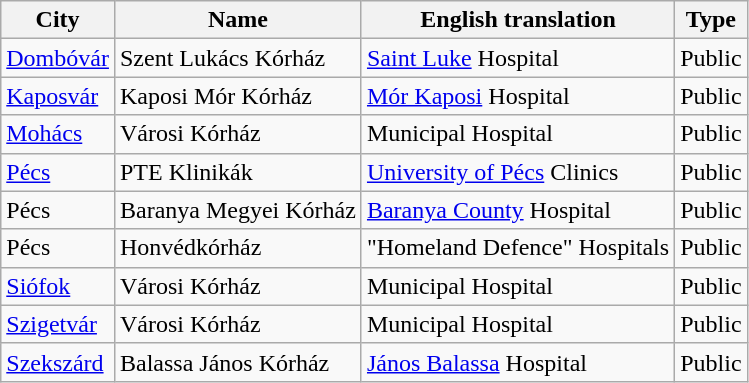<table class="wikitable sortable">
<tr>
<th>City</th>
<th>Name</th>
<th>English translation</th>
<th>Type</th>
</tr>
<tr>
<td><a href='#'>Dombóvár</a></td>
<td>Szent Lukács Kórház</td>
<td><a href='#'>Saint Luke</a> Hospital</td>
<td>Public</td>
</tr>
<tr>
<td><a href='#'>Kaposvár</a></td>
<td>Kaposi Mór Kórház</td>
<td><a href='#'>Mór Kaposi</a> Hospital</td>
<td>Public</td>
</tr>
<tr>
<td><a href='#'>Mohács</a></td>
<td>Városi Kórház</td>
<td>Municipal Hospital</td>
<td>Public</td>
</tr>
<tr>
<td><a href='#'>Pécs</a></td>
<td>PTE Klinikák</td>
<td><a href='#'>University of Pécs</a> Clinics</td>
<td>Public</td>
</tr>
<tr>
<td>Pécs</td>
<td>Baranya Megyei Kórház</td>
<td><a href='#'>Baranya County</a> Hospital</td>
<td>Public</td>
</tr>
<tr>
<td>Pécs</td>
<td>Honvédkórház</td>
<td>"Homeland Defence" Hospitals</td>
<td>Public</td>
</tr>
<tr>
<td><a href='#'>Siófok</a></td>
<td>Városi Kórház</td>
<td>Municipal Hospital</td>
<td>Public</td>
</tr>
<tr>
<td><a href='#'>Szigetvár</a></td>
<td>Városi Kórház</td>
<td>Municipal Hospital</td>
<td>Public</td>
</tr>
<tr>
<td><a href='#'>Szekszárd</a></td>
<td>Balassa János Kórház</td>
<td><a href='#'>János Balassa</a> Hospital</td>
<td>Public</td>
</tr>
</table>
